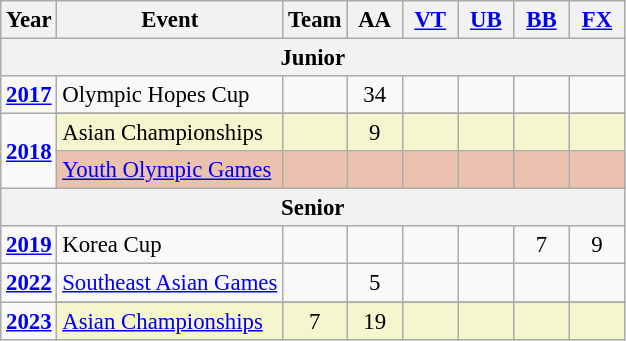<table class="wikitable" style="text-align:center; font-size:95%;">
<tr>
<th align="center">Year</th>
<th align="center">Event</th>
<th style="width:30px;">Team</th>
<th style="width:30px;">AA</th>
<th style="width:30px;"><a href='#'>VT</a></th>
<th style="width:30px;"><a href='#'>UB</a></th>
<th style="width:30px;"><a href='#'>BB</a></th>
<th style="width:30px;"><a href='#'>FX</a></th>
</tr>
<tr>
<th colspan="8"><strong>Junior</strong></th>
</tr>
<tr>
<td rowspan="1"><strong><a href='#'>2017</a></strong></td>
<td align=left>Olympic Hopes Cup</td>
<td></td>
<td>34</td>
<td></td>
<td></td>
<td></td>
<td></td>
</tr>
<tr>
<td rowspan="3"><strong><a href='#'>2018</a></strong></td>
</tr>
<tr bgcolor=#F5F6CE>
<td align=left>Asian Championships</td>
<td></td>
<td>9</td>
<td></td>
<td></td>
<td></td>
<td></td>
</tr>
<tr bgcolor=#EBC2AF>
<td align=left><a href='#'>Youth Olympic Games</a></td>
<td></td>
<td></td>
<td></td>
<td></td>
<td></td>
<td></td>
</tr>
<tr>
<th colspan="8"><strong>Senior</strong></th>
</tr>
<tr>
<td rowspan="1"><strong><a href='#'>2019</a></strong></td>
<td align=left>Korea Cup</td>
<td></td>
<td></td>
<td></td>
<td></td>
<td>7</td>
<td>9</td>
</tr>
<tr>
<td rowspan="1"><strong><a href='#'>2022</a></strong></td>
<td align=left><a href='#'>Southeast Asian Games</a></td>
<td></td>
<td>5</td>
<td></td>
<td></td>
<td></td>
<td></td>
</tr>
<tr>
<td rowspan="2"><strong><a href='#'>2023</a></strong></td>
</tr>
<tr bgcolor=#F5F6CE>
<td align=left><a href='#'>Asian Championships</a></td>
<td>7</td>
<td>19</td>
<td></td>
<td></td>
<td></td>
<td></td>
</tr>
</table>
